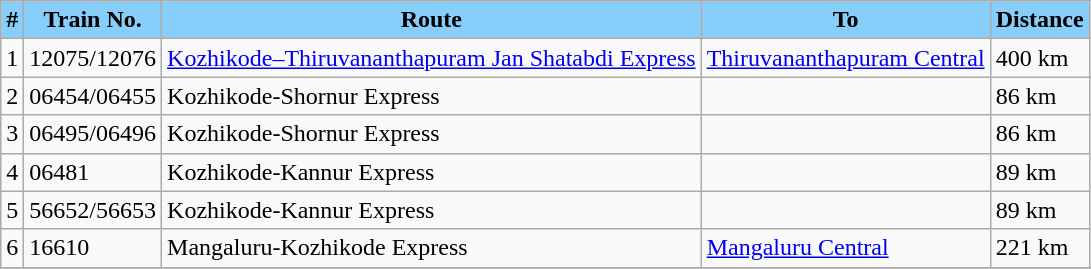<table class="wikitable sortable">
<tr>
<th style="background-color:lightskyblue;">#</th>
<th style="background-color:lightskyblue;">Train No.</th>
<th style="background-color:lightskyblue;">Route</th>
<th style="background-color:lightskyblue;">To</th>
<th style="background-color:lightskyblue;">Distance</th>
</tr>
<tr>
<td>1</td>
<td>12075/12076</td>
<td><a href='#'>Kozhikode–Thiruvananthapuram Jan Shatabdi Express</a></td>
<td><a href='#'>Thiruvananthapuram Central</a></td>
<td>400 km</td>
</tr>
<tr>
<td>2</td>
<td>06454/06455</td>
<td>Kozhikode-Shornur Express</td>
<td></td>
<td>86 km</td>
</tr>
<tr>
<td>3</td>
<td>06495/06496</td>
<td>Kozhikode-Shornur Express </td>
<td></td>
<td>86 km</td>
</tr>
<tr>
<td>4</td>
<td>06481</td>
<td>Kozhikode-Kannur Express</td>
<td></td>
<td>89 km</td>
</tr>
<tr>
<td>5</td>
<td>56652/56653</td>
<td>Kozhikode-Kannur Express</td>
<td></td>
<td>89 km</td>
</tr>
<tr>
<td>6</td>
<td>16610</td>
<td>Mangaluru-Kozhikode Express</td>
<td><a href='#'>Mangaluru Central</a></td>
<td>221 km</td>
</tr>
<tr>
</tr>
</table>
